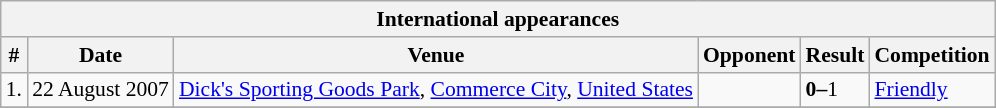<table class="wikitable collapsible collapsed" style="font-size:90%">
<tr>
<th colspan="7"><strong>International appearances</strong></th>
</tr>
<tr>
<th>#</th>
<th>Date</th>
<th>Venue</th>
<th>Opponent</th>
<th>Result</th>
<th>Competition</th>
</tr>
<tr>
<td>1.</td>
<td>22 August 2007</td>
<td><a href='#'>Dick's Sporting Goods Park</a>, <a href='#'>Commerce City</a>, <a href='#'>United States</a></td>
<td></td>
<td><strong>0–</strong>1</td>
<td><a href='#'>Friendly</a></td>
</tr>
<tr>
</tr>
</table>
